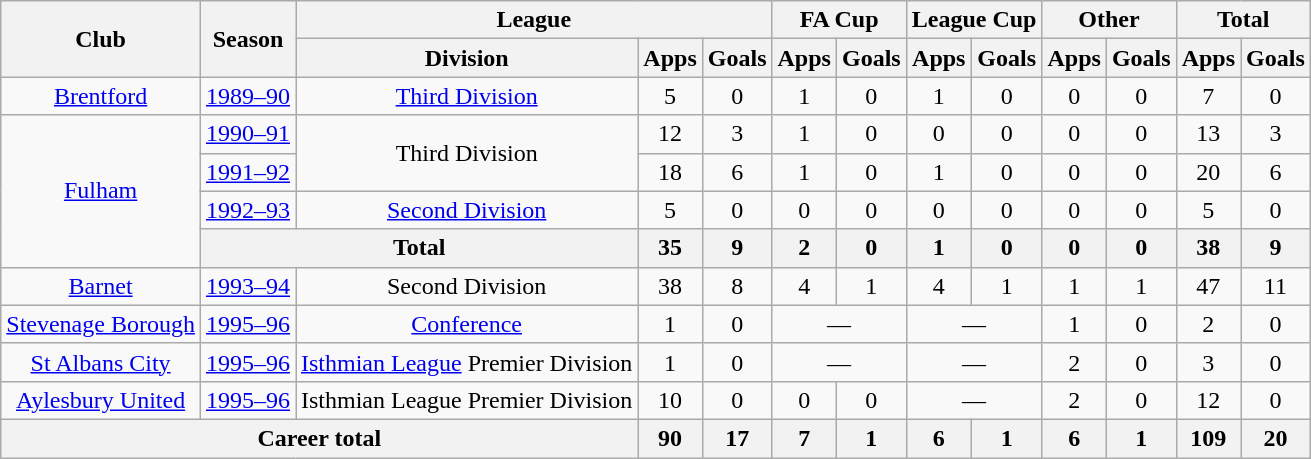<table class="wikitable" style="text-align: center;">
<tr>
<th rowspan="2">Club</th>
<th rowspan="2">Season</th>
<th colspan="3">League</th>
<th colspan="2">FA Cup</th>
<th colspan="2">League Cup</th>
<th colspan="2">Other</th>
<th colspan="2">Total</th>
</tr>
<tr>
<th>Division</th>
<th>Apps</th>
<th>Goals</th>
<th>Apps</th>
<th>Goals</th>
<th>Apps</th>
<th>Goals</th>
<th>Apps</th>
<th>Goals</th>
<th>Apps</th>
<th>Goals</th>
</tr>
<tr>
<td><a href='#'>Brentford</a></td>
<td><a href='#'>1989–90</a></td>
<td><a href='#'>Third Division</a></td>
<td>5</td>
<td>0</td>
<td>1</td>
<td>0</td>
<td>1</td>
<td>0</td>
<td>0</td>
<td>0</td>
<td>7</td>
<td>0</td>
</tr>
<tr>
<td rowspan="4"><a href='#'>Fulham</a></td>
<td><a href='#'>1990–91</a></td>
<td rowspan="2">Third Division</td>
<td>12</td>
<td>3</td>
<td>1</td>
<td>0</td>
<td>0</td>
<td>0</td>
<td>0</td>
<td>0</td>
<td>13</td>
<td>3</td>
</tr>
<tr>
<td><a href='#'>1991–92</a></td>
<td>18</td>
<td>6</td>
<td>1</td>
<td>0</td>
<td>1</td>
<td>0</td>
<td>0</td>
<td>0</td>
<td>20</td>
<td>6</td>
</tr>
<tr>
<td><a href='#'>1992–93</a></td>
<td><a href='#'>Second Division</a></td>
<td>5</td>
<td>0</td>
<td>0</td>
<td>0</td>
<td>0</td>
<td>0</td>
<td>0</td>
<td>0</td>
<td>5</td>
<td>0</td>
</tr>
<tr>
<th colspan="2">Total</th>
<th>35</th>
<th>9</th>
<th>2</th>
<th>0</th>
<th>1</th>
<th>0</th>
<th>0</th>
<th>0</th>
<th>38</th>
<th>9</th>
</tr>
<tr>
<td><a href='#'>Barnet</a></td>
<td><a href='#'>1993–94</a></td>
<td>Second Division</td>
<td>38</td>
<td>8</td>
<td>4</td>
<td>1</td>
<td>4</td>
<td>1</td>
<td>1</td>
<td>1</td>
<td>47</td>
<td>11</td>
</tr>
<tr>
<td><a href='#'>Stevenage Borough</a></td>
<td><a href='#'>1995–96</a></td>
<td><a href='#'>Conference</a></td>
<td>1</td>
<td>0</td>
<td colspan="2">—</td>
<td colspan="2">—</td>
<td>1</td>
<td>0</td>
<td>2</td>
<td>0</td>
</tr>
<tr>
<td><a href='#'>St Albans City</a></td>
<td><a href='#'>1995–96</a></td>
<td><a href='#'>Isthmian League</a> Premier Division</td>
<td>1</td>
<td>0</td>
<td colspan="2">—</td>
<td colspan="2">—</td>
<td>2</td>
<td>0</td>
<td>3</td>
<td>0</td>
</tr>
<tr>
<td><a href='#'>Aylesbury United</a></td>
<td><a href='#'>1995–96</a></td>
<td>Isthmian League Premier Division</td>
<td>10</td>
<td>0</td>
<td>0</td>
<td>0</td>
<td colspan="2">—</td>
<td>2</td>
<td>0</td>
<td>12</td>
<td>0</td>
</tr>
<tr>
<th colspan="3">Career total</th>
<th>90</th>
<th>17</th>
<th>7</th>
<th>1</th>
<th>6</th>
<th>1</th>
<th>6</th>
<th>1</th>
<th>109</th>
<th>20</th>
</tr>
</table>
